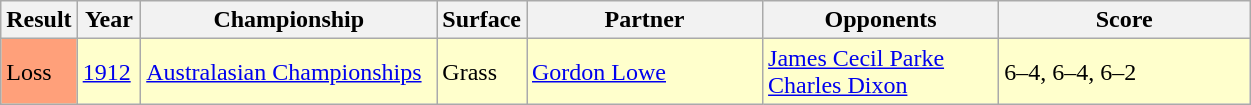<table class="sortable wikitable">
<tr>
<th style="width:40px">Result</th>
<th style="width:35px">Year</th>
<th style="width:190px">Championship</th>
<th style="width:50px">Surface</th>
<th style="width:150px">Partner</th>
<th style="width:150px">Opponents</th>
<th style="width:160px" class="unsortable">Score</th>
</tr>
<tr style="background:#ffc;">
<td style="background:#ffa07a;">Loss</td>
<td><a href='#'>1912</a></td>
<td><a href='#'>Australasian Championships</a></td>
<td>Grass</td>
<td> <a href='#'>Gordon Lowe</a></td>
<td> <a href='#'>James Cecil Parke</a> <br>  <a href='#'>Charles Dixon</a></td>
<td>6–4, 6–4, 6–2</td>
</tr>
</table>
